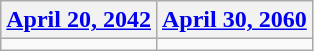<table class=wikitable>
<tr>
<th><a href='#'>April 20, 2042</a></th>
<th><a href='#'>April 30, 2060</a></th>
</tr>
<tr>
<td></td>
<td></td>
</tr>
</table>
